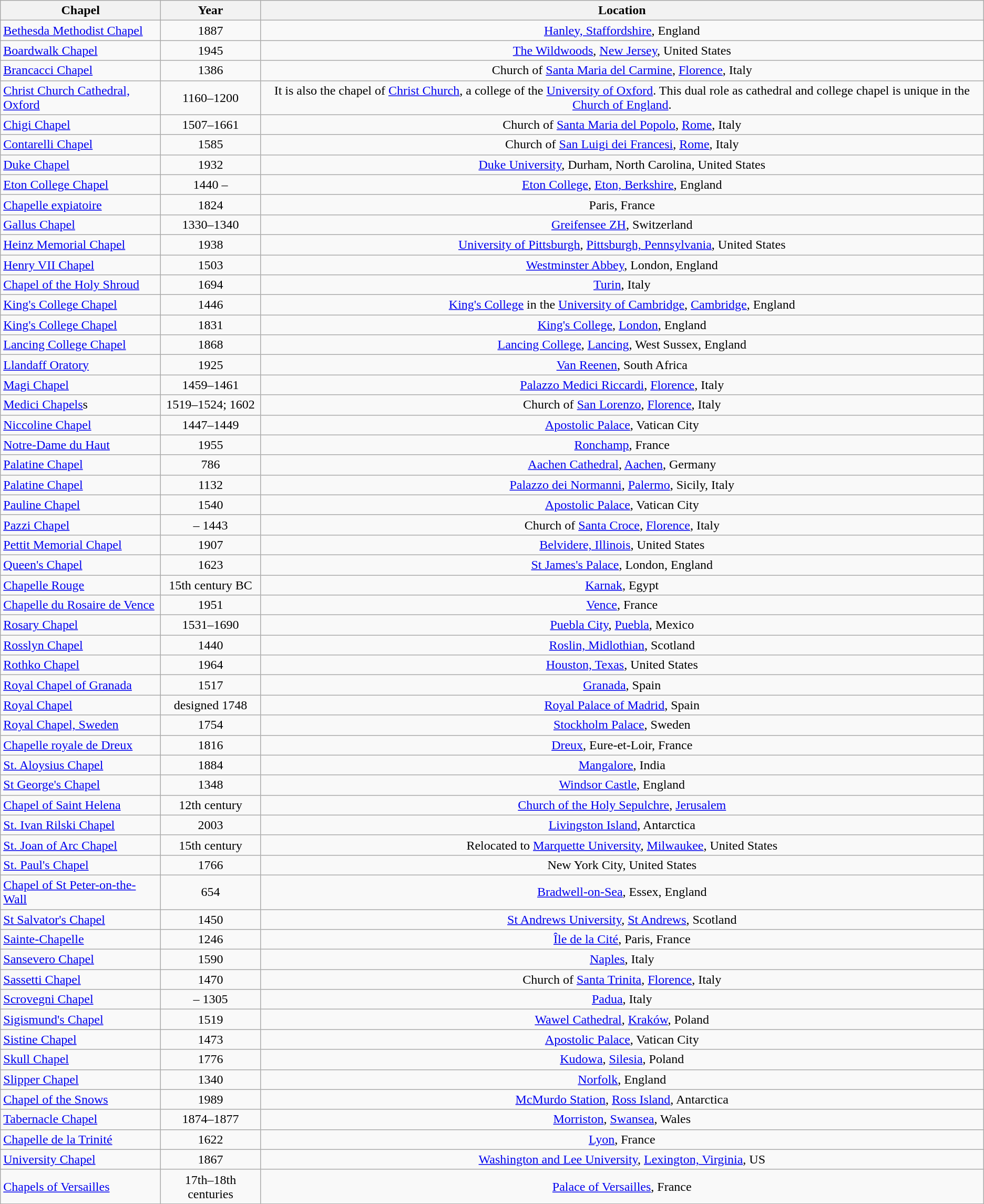<table class="wikitable sortable">
<tr>
<th>Chapel</th>
<th>Year</th>
<th>Location<br></th>
</tr>
<tr>
<td><a href='#'>Bethesda Methodist Chapel</a></td>
<td align="center">1887</td>
<td align="center"><a href='#'>Hanley, Staffordshire</a>, England</td>
</tr>
<tr>
<td><a href='#'>Boardwalk Chapel</a></td>
<td align="center">1945</td>
<td align="center"><a href='#'>The Wildwoods</a>, <a href='#'>New Jersey</a>, United States</td>
</tr>
<tr>
<td><a href='#'>Brancacci Chapel</a></td>
<td align="center">1386</td>
<td align="center">Church of <a href='#'>Santa Maria del Carmine</a>, <a href='#'>Florence</a>, Italy</td>
</tr>
<tr>
<td><a href='#'>Christ Church Cathedral, Oxford</a></td>
<td align="center">1160–1200</td>
<td align="center">It is also the chapel of <a href='#'>Christ Church</a>, a college of the <a href='#'>University of Oxford</a>. This dual role as cathedral and college chapel is unique in the <a href='#'>Church of England</a>.</td>
</tr>
<tr>
<td><a href='#'>Chigi Chapel</a></td>
<td align="center">1507–1661</td>
<td align="center">Church of <a href='#'>Santa Maria del Popolo</a>, <a href='#'>Rome</a>, Italy</td>
</tr>
<tr>
<td><a href='#'>Contarelli Chapel</a></td>
<td align="center">1585</td>
<td align="center">Church of <a href='#'>San Luigi dei Francesi</a>, <a href='#'>Rome</a>, Italy</td>
</tr>
<tr>
<td><a href='#'>Duke Chapel</a></td>
<td align="center">1932</td>
<td align="center"><a href='#'>Duke University</a>, Durham, North Carolina, United States</td>
</tr>
<tr>
<td><a href='#'>Eton College Chapel</a></td>
<td align="center">1440 – </td>
<td align="center"><a href='#'>Eton College</a>, <a href='#'>Eton, Berkshire</a>, England</td>
</tr>
<tr>
<td><a href='#'>Chapelle expiatoire</a></td>
<td align="center">1824</td>
<td align="center">Paris, France</td>
</tr>
<tr>
<td><a href='#'>Gallus Chapel</a></td>
<td align="center">1330–1340</td>
<td align="center"><a href='#'>Greifensee ZH</a>, Switzerland</td>
</tr>
<tr>
<td><a href='#'>Heinz Memorial Chapel</a></td>
<td align="center">1938</td>
<td align="center"><a href='#'>University of Pittsburgh</a>, <a href='#'>Pittsburgh, Pennsylvania</a>, United States</td>
</tr>
<tr>
<td><a href='#'>Henry VII Chapel</a></td>
<td align="center">1503</td>
<td align="center"><a href='#'>Westminster Abbey</a>, London, England</td>
</tr>
<tr>
<td><a href='#'>Chapel of the Holy Shroud</a></td>
<td align="center">1694</td>
<td align="center"><a href='#'>Turin</a>, Italy</td>
</tr>
<tr>
<td><a href='#'>King's College Chapel</a></td>
<td align="center">1446</td>
<td align="center"><a href='#'>King's College</a> in the <a href='#'>University of Cambridge</a>, <a href='#'>Cambridge</a>, England</td>
</tr>
<tr>
<td><a href='#'>King's College Chapel</a></td>
<td align="center">1831</td>
<td align="center"><a href='#'>King's College</a>, <a href='#'>London</a>, England</td>
</tr>
<tr>
<td><a href='#'>Lancing College Chapel</a></td>
<td align="center">1868</td>
<td align="center"><a href='#'>Lancing College</a>, <a href='#'>Lancing</a>, West Sussex, England</td>
</tr>
<tr>
<td><a href='#'>Llandaff Oratory</a></td>
<td align="center">1925</td>
<td align="center"><a href='#'>Van Reenen</a>, South Africa</td>
</tr>
<tr>
<td><a href='#'>Magi Chapel</a></td>
<td align="center">1459–1461</td>
<td align="center"><a href='#'>Palazzo Medici Riccardi</a>, <a href='#'>Florence</a>, Italy</td>
</tr>
<tr>
<td><a href='#'>Medici Chapels</a>s</td>
<td align="center">1519–1524; 1602</td>
<td align="center">Church of <a href='#'>San Lorenzo</a>, <a href='#'>Florence</a>, Italy</td>
</tr>
<tr>
<td><a href='#'>Niccoline Chapel</a></td>
<td align="center">1447–1449</td>
<td Align="Center"><a href='#'>Apostolic Palace</a>, Vatican City</td>
</tr>
<tr>
<td><a href='#'>Notre-Dame du Haut</a></td>
<td align="center">1955</td>
<td align="center"><a href='#'>Ronchamp</a>, France</td>
</tr>
<tr>
<td><a href='#'>Palatine Chapel</a></td>
<td align="center">786</td>
<td align="center"><a href='#'>Aachen Cathedral</a>, <a href='#'>Aachen</a>, Germany</td>
</tr>
<tr>
<td><a href='#'>Palatine Chapel</a></td>
<td align="center">1132</td>
<td align="center"><a href='#'>Palazzo dei Normanni</a>, <a href='#'>Palermo</a>, Sicily, Italy</td>
</tr>
<tr>
<td><a href='#'>Pauline Chapel</a></td>
<td align="center">1540</td>
<td align="center"><a href='#'>Apostolic Palace</a>, Vatican City</td>
</tr>
<tr>
<td><a href='#'>Pazzi Chapel</a></td>
<td align="center"> – 1443</td>
<td align="center">Church of <a href='#'>Santa Croce</a>, <a href='#'>Florence</a>, Italy</td>
</tr>
<tr>
<td><a href='#'>Pettit Memorial Chapel</a></td>
<td align="center">1907</td>
<td align="center"><a href='#'>Belvidere, Illinois</a>, United States</td>
</tr>
<tr>
<td><a href='#'>Queen's Chapel</a></td>
<td align="center">1623</td>
<td align="center"><a href='#'>St James's Palace</a>, London, England</td>
</tr>
<tr>
<td><a href='#'>Chapelle Rouge</a></td>
<td align="center">15th century BC</td>
<td align="center"><a href='#'>Karnak</a>, Egypt</td>
</tr>
<tr>
<td><a href='#'>Chapelle du Rosaire de Vence</a></td>
<td align="center">1951</td>
<td align="center"><a href='#'>Vence</a>, France</td>
</tr>
<tr>
<td><a href='#'>Rosary Chapel</a></td>
<td align="center">1531–1690</td>
<td align="center"><a href='#'>Puebla City</a>, <a href='#'>Puebla</a>, Mexico</td>
</tr>
<tr>
<td><a href='#'>Rosslyn Chapel</a></td>
<td align="center">1440</td>
<td align="center"><a href='#'>Roslin, Midlothian</a>, Scotland</td>
</tr>
<tr>
<td><a href='#'>Rothko Chapel</a></td>
<td align="center">1964</td>
<td align="center"><a href='#'>Houston, Texas</a>, United States</td>
</tr>
<tr>
<td><a href='#'>Royal Chapel of Granada</a></td>
<td align="center">1517</td>
<td align="center"><a href='#'>Granada</a>, Spain</td>
</tr>
<tr>
<td><a href='#'>Royal Chapel</a></td>
<td align="center">designed 1748</td>
<td align="center"><a href='#'>Royal Palace of Madrid</a>, Spain</td>
</tr>
<tr>
<td><a href='#'>Royal Chapel, Sweden</a></td>
<td align="center">1754</td>
<td align="center"><a href='#'>Stockholm Palace</a>, Sweden</td>
</tr>
<tr>
<td><a href='#'>Chapelle royale de Dreux</a></td>
<td align="center">1816</td>
<td Align="center"><a href='#'>Dreux</a>, Eure-et-Loir, France</td>
</tr>
<tr>
<td><a href='#'>St. Aloysius Chapel</a></td>
<td align="center">1884</td>
<td align="center"><a href='#'>Mangalore</a>, India</td>
</tr>
<tr>
<td><a href='#'>St George's Chapel</a></td>
<td align="center">1348</td>
<td align="center"><a href='#'>Windsor Castle</a>, England</td>
</tr>
<tr>
<td><a href='#'>Chapel of Saint Helena</a></td>
<td align="center">12th century</td>
<td align="center"><a href='#'>Church of the Holy Sepulchre</a>, <a href='#'>Jerusalem</a></td>
</tr>
<tr>
<td><a href='#'>St. Ivan Rilski Chapel</a></td>
<td align="center">2003</td>
<td align="center"><a href='#'>Livingston Island</a>, Antarctica</td>
</tr>
<tr>
<td><a href='#'>St. Joan of Arc Chapel</a></td>
<td align="center">15th century</td>
<td align="center">Relocated to <a href='#'>Marquette University</a>, <a href='#'>Milwaukee</a>, United States</td>
</tr>
<tr>
<td><a href='#'>St. Paul's Chapel</a></td>
<td align="center">1766</td>
<td align="center">New York City, United States</td>
</tr>
<tr>
<td><a href='#'>Chapel of St Peter-on-the-Wall</a></td>
<td align="center">654</td>
<td Align="center"><a href='#'>Bradwell-on-Sea</a>, Essex, England</td>
</tr>
<tr>
<td><a href='#'>St Salvator's Chapel</a></td>
<td align="center">1450</td>
<td align="center"><a href='#'>St Andrews University</a>, <a href='#'>St Andrews</a>, Scotland</td>
</tr>
<tr>
<td><a href='#'>Sainte-Chapelle</a></td>
<td align="center">1246</td>
<td align="center"><a href='#'>Île de la Cité</a>, Paris, France</td>
</tr>
<tr>
<td><a href='#'>Sansevero Chapel</a></td>
<td align="center">1590</td>
<td align="center"><a href='#'>Naples</a>, Italy</td>
</tr>
<tr>
<td><a href='#'>Sassetti Chapel</a></td>
<td align="center">1470</td>
<td align="center">Church of <a href='#'>Santa Trinita</a>, <a href='#'>Florence</a>, Italy</td>
</tr>
<tr>
<td><a href='#'>Scrovegni Chapel</a></td>
<td align="center"> – 1305</td>
<td align="center"><a href='#'>Padua</a>, Italy</td>
</tr>
<tr>
<td><a href='#'>Sigismund's Chapel</a></td>
<td align="center">1519</td>
<td align="center"><a href='#'>Wawel Cathedral</a>, <a href='#'>Kraków</a>, Poland</td>
</tr>
<tr>
<td><a href='#'>Sistine Chapel</a></td>
<td align="center">1473</td>
<td align="center"><a href='#'>Apostolic Palace</a>, Vatican City</td>
</tr>
<tr>
<td><a href='#'>Skull Chapel</a></td>
<td align="center">1776</td>
<td align="center"><a href='#'>Kudowa</a>, <a href='#'>Silesia</a>, Poland</td>
</tr>
<tr>
<td><a href='#'>Slipper Chapel</a></td>
<td align="center">1340</td>
<td align="center"><a href='#'>Norfolk</a>, England</td>
</tr>
<tr>
<td><a href='#'>Chapel of the Snows</a></td>
<td align="center">1989</td>
<td Align="center"><a href='#'>McMurdo Station</a>, <a href='#'>Ross Island</a>, Antarctica</td>
</tr>
<tr>
<td><a href='#'>Tabernacle Chapel</a></td>
<td align="center">1874–1877</td>
<td align="center"><a href='#'>Morriston</a>, <a href='#'>Swansea</a>, Wales</td>
</tr>
<tr>
<td><a href='#'>Chapelle de la Trinité</a></td>
<td align="center">1622</td>
<td align="center"><a href='#'>Lyon</a>, France</td>
</tr>
<tr>
<td><a href='#'>University Chapel</a></td>
<td align="center">1867</td>
<td align="center"><a href='#'>Washington and Lee University</a>, <a href='#'>Lexington, Virginia</a>, US</td>
</tr>
<tr>
<td><a href='#'>Chapels of Versailles</a></td>
<td align="center">17th–18th centuries</td>
<td align="center"><a href='#'>Palace of Versailles</a>, France</td>
</tr>
</table>
